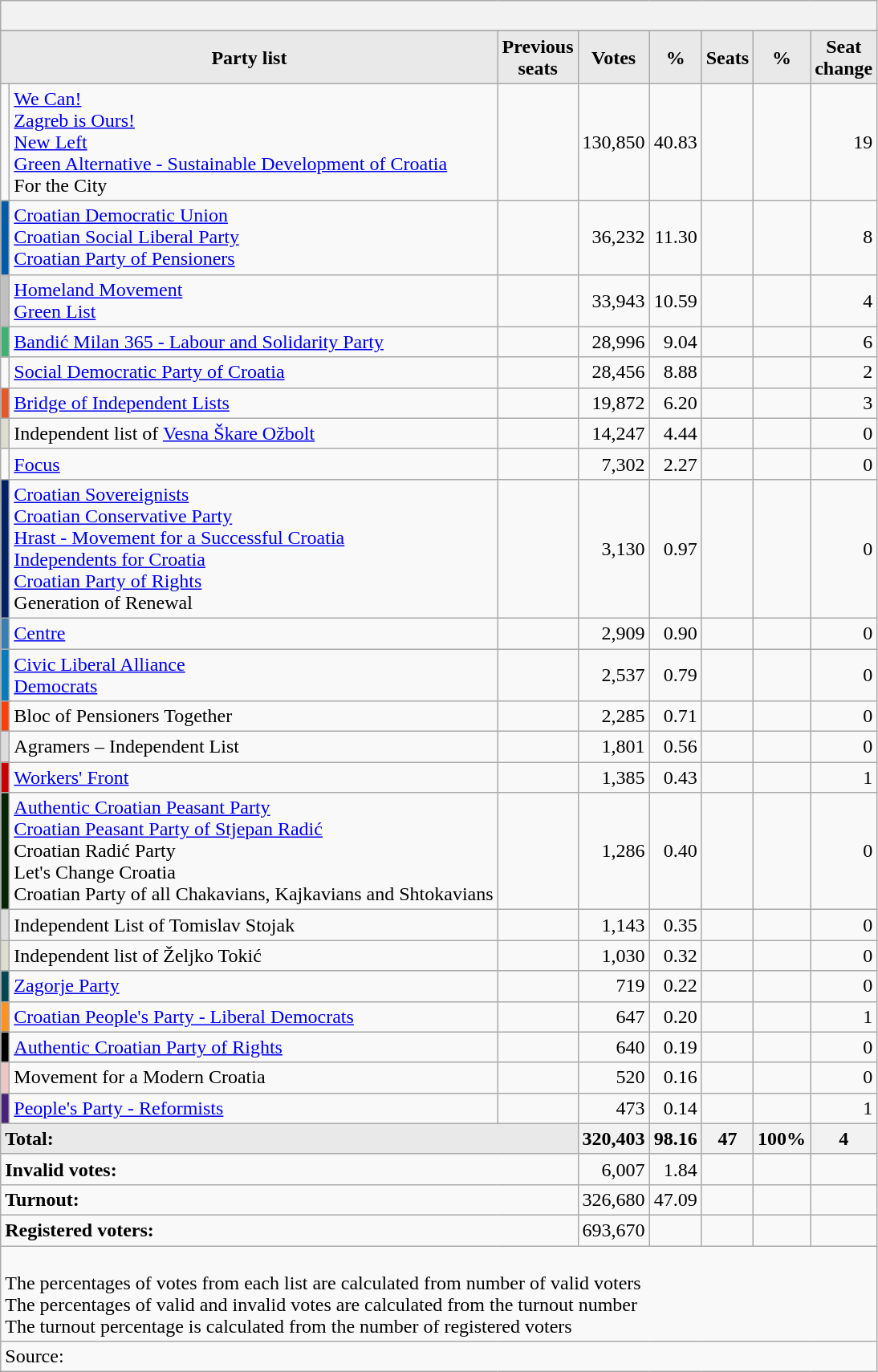<table class="wikitable" border="1">
<tr>
<th colspan="8"><br></th>
</tr>
<tr>
</tr>
<tr style="background-color:#C9C9C9">
<th style="background-color:#E9E9E9" align= center colspan="2">Party list</th>
<th style="background-color:#E9E9E9" align= center>Previous<br>seats</th>
<th style="background-color:#E9E9E9" align= center>Votes</th>
<th style="background-color:#E9E9E9" align= center>%</th>
<th style="background-color:#E9E9E9" align= center>Seats</th>
<th style="background-color:#E9E9E9" align= center>%</th>
<th style="background-color:#E9E9E9" align= center>Seat<br>change</th>
</tr>
<tr>
<td bgcolor= ></td>
<td align = left><a href='#'>We Can!</a> <br> <a href='#'>Zagreb is Ours!</a> <br> <a href='#'>New Left</a> <br> <a href='#'>Green Alternative - Sustainable Development of Croatia</a> <br> For the City</td>
<td align = left></td>
<td align = right>130,850</td>
<td align = right>40.83</td>
<td align = left></td>
<td align = right></td>
<td align = right> 19</td>
</tr>
<tr>
<td bgcolor= #005BAA></td>
<td align = left><a href='#'>Croatian Democratic Union</a> <br> <a href='#'>Croatian Social Liberal Party</a> <br> <a href='#'>Croatian Party of Pensioners</a></td>
<td align = left></td>
<td align = right>36,232</td>
<td align = right>11.30</td>
<td align = left></td>
<td align = right></td>
<td align = right> 8</td>
</tr>
<tr>
<td style="color:inherit;background:#c0c0c0"></td>
<td align = left><a href='#'>Homeland Movement</a> <br> <a href='#'>Green List</a></td>
<td align = left></td>
<td align = right>33,943</td>
<td align = right>10.59</td>
<td align = left></td>
<td align = right></td>
<td align = right> 4</td>
</tr>
<tr>
<td style="color:inherit;background:#3CB371"></td>
<td align = left><a href='#'>Bandić Milan 365 - Labour and Solidarity Party</a></td>
<td align = left></td>
<td align = right>28,996</td>
<td align = right>9.04</td>
<td align = left></td>
<td align = right></td>
<td align = right> 6</td>
</tr>
<tr>
<td bgcolor=></td>
<td align = left><a href='#'>Social Democratic Party of Croatia</a></td>
<td align = left></td>
<td align = right>28,456</td>
<td align = right>8.88</td>
<td align = left></td>
<td align = right></td>
<td align = right> 2</td>
</tr>
<tr>
<td bgcolor= #E85726></td>
<td align = left><a href='#'>Bridge of Independent Lists</a></td>
<td align = left></td>
<td align = right>19,872</td>
<td align = right>6.20</td>
<td align = left></td>
<td align = right></td>
<td align = right> 3</td>
</tr>
<tr>
<td bgcolor= #DDDDDDD></td>
<td align = left>Independent list of <a href='#'>Vesna Škare Ožbolt</a></td>
<td align = left></td>
<td align = right>14,247</td>
<td align = right>4.44</td>
<td align = left></td>
<td align = right></td>
<td align = right> 0</td>
</tr>
<tr>
<td bgcolor=></td>
<td align = left><a href='#'>Focus</a></td>
<td align = left></td>
<td align = right>7,302</td>
<td align = right>2.27</td>
<td align = left></td>
<td align = right></td>
<td align = right> 0</td>
</tr>
<tr>
<td bgcolor= #002366></td>
<td align = left><a href='#'>Croatian Sovereignists</a> <br> <a href='#'>Croatian Conservative Party</a> <br> <a href='#'>Hrast - Movement for a Successful Croatia</a> <br> <a href='#'>Independents for Croatia</a> <br> <a href='#'>Croatian Party of Rights</a> <br> Generation of Renewal</td>
<td align = left></td>
<td align = right>3,130</td>
<td align = right>0.97</td>
<td align = left></td>
<td align = right></td>
<td align = right> 0</td>
</tr>
<tr>
<td style="color:inherit;background:#377eb2"></td>
<td align = left><a href='#'>Centre</a></td>
<td align = left></td>
<td align = right>2,909</td>
<td align = right>0.90</td>
<td align = left></td>
<td align = right></td>
<td align = right> 0</td>
</tr>
<tr>
<td style="color:inherit;background:#067CBF"></td>
<td align = left><a href='#'>Civic Liberal Alliance</a> <br> <a href='#'>Democrats</a></td>
<td align = left></td>
<td align = right>2,537</td>
<td align = right>0.79</td>
<td align = left></td>
<td align = right></td>
<td align = right> 0</td>
</tr>
<tr>
<td style="color:inherit;background:#ff3f05"></td>
<td align = left>Bloc of Pensioners Together</td>
<td align = left></td>
<td align = right>2,285</td>
<td align = right>0.71</td>
<td align = left></td>
<td align = right></td>
<td align = right> 0</td>
</tr>
<tr>
<td style="color:inherit;background:#DDDDDD"></td>
<td align = left>Agramers – Independent List</td>
<td align = left></td>
<td align = right>1,801</td>
<td align = right>0.56</td>
<td align = left></td>
<td align = right></td>
<td align = right> 0</td>
</tr>
<tr>
<td bgcolor= #cc0000></td>
<td align = left><a href='#'>Workers' Front</a></td>
<td align = left></td>
<td align = right>1,385</td>
<td align = right>0.43</td>
<td align = left></td>
<td align = right></td>
<td align = right> 1</td>
</tr>
<tr>
<td style="color:inherit;background:#052403"></td>
<td align = left><a href='#'>Authentic Croatian Peasant Party</a> <br> <a href='#'>Croatian Peasant Party of Stjepan Radić</a> <br> Croatian Radić Party <br> Let's Change Croatia <br> Croatian Party of all Chakavians, Kajkavians and Shtokavians</td>
<td align = left></td>
<td align = right>1,286</td>
<td align = right>0.40</td>
<td align = left></td>
<td align = right></td>
<td align = right> 0</td>
</tr>
<tr>
<td bgcolor= #DDDDDD></td>
<td align = left>Independent List of Tomislav Stojak</td>
<td align = left></td>
<td align = right>1,143</td>
<td align = right>0.35</td>
<td align = left></td>
<td align = right></td>
<td align = right> 0</td>
</tr>
<tr>
<td bgcolor= #DDDDDDD></td>
<td align = left>Independent list of Željko Tokić</td>
<td align = left></td>
<td align = right>1,030</td>
<td align = right>0.32</td>
<td align = left></td>
<td align = right></td>
<td align = right> 0</td>
</tr>
<tr>
<td style="color:inherit;background:#004953"></td>
<td align = left><a href='#'>Zagorje Party</a></td>
<td align = left></td>
<td align = right>719</td>
<td align = right>0.22</td>
<td align = left></td>
<td align = right></td>
<td align = right> 0</td>
</tr>
<tr>
<td bgcolor= #FF931E></td>
<td align = left><a href='#'>Croatian People's Party - Liberal Democrats</a></td>
<td align = left></td>
<td align = right>647</td>
<td align = right>0.20</td>
<td align = left></td>
<td align = right></td>
<td align = right> 1</td>
</tr>
<tr>
<td style="color:inherit;background:#000000"></td>
<td align = left><a href='#'>Authentic Croatian Party of Rights</a></td>
<td align = left></td>
<td align = right>640</td>
<td align = right>0.19</td>
<td align = left></td>
<td align = right></td>
<td align = right> 0</td>
</tr>
<tr>
<td bgcolor= #f0c7c7></td>
<td align = left>Movement for a Modern Croatia</td>
<td align = left></td>
<td align = right>520</td>
<td align = right>0.16</td>
<td align = left></td>
<td align = right></td>
<td align = right> 0</td>
</tr>
<tr>
<td bgcolor= #4A217B></td>
<td align = left><a href='#'>People's Party - Reformists</a></td>
<td align = left></td>
<td align = right>473</td>
<td align = right>0.14</td>
<td align = left></td>
<td align = right></td>
<td align = right> 1</td>
</tr>
<tr style="background-color:#E9E9E9">
<td align=left colspan=3><strong>Total:</strong></td>
<th align=right>320,403</th>
<th align=right>98.16</th>
<th align=right>47</th>
<th align=right>100%</th>
<th align=right> 4</th>
</tr>
<tr>
<td align=left colspan=3><strong>Invalid votes:</strong></td>
<td align=right>6,007</td>
<td align=right>1.84</td>
<td align=right></td>
<td align=right></td>
<td align=right></td>
</tr>
<tr>
<td align=left colspan=3><strong>Turnout:</strong></td>
<td align=right>326,680</td>
<td align=right>47.09</td>
<td align=right></td>
<td align=right></td>
<td align=right></td>
</tr>
<tr>
<td align=left colspan=3><strong>Registered voters:</strong></td>
<td align=right>693,670</td>
<td align=right></td>
<td align=right></td>
<td align=right></td>
<td align=right></td>
</tr>
<tr>
<td align=left colspan=8><br>The percentages of votes from each list are calculated from number of valid voters<br>
The percentages of valid and invalid votes are calculated from the turnout number<br>
The turnout percentage is calculated from the number of registered voters</td>
</tr>
<tr>
<td align=left colspan=8>Source:</td>
</tr>
</table>
